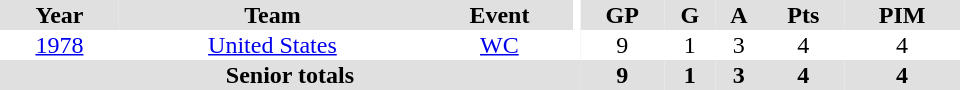<table border="0" cellpadding="1" cellspacing="0" ID="Table3" style="text-align:center; width:40em">
<tr bgcolor="#e0e0e0">
<th>Year</th>
<th>Team</th>
<th>Event</th>
<th rowspan="102" bgcolor="#ffffff"></th>
<th>GP</th>
<th>G</th>
<th>A</th>
<th>Pts</th>
<th>PIM</th>
</tr>
<tr>
<td><a href='#'>1978</a></td>
<td><a href='#'>United States</a></td>
<td><a href='#'>WC</a></td>
<td>9</td>
<td>1</td>
<td>3</td>
<td>4</td>
<td>4</td>
</tr>
<tr bgcolor="#e0e0e0">
<th colspan="4">Senior totals</th>
<th>9</th>
<th>1</th>
<th>3</th>
<th>4</th>
<th>4</th>
</tr>
</table>
